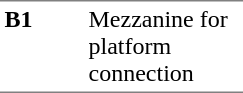<table border=0 cellspacing=0 cellpadding=3>
<tr>
<td style="border-bottom:solid 1px gray;border-top:solid 1px gray;" width=50 valign=top><strong>B1</strong></td>
<td style="border-top:solid 1px gray;border-bottom:solid 1px gray;" width=100 valign=top>Mezzanine for platform connection</td>
</tr>
</table>
